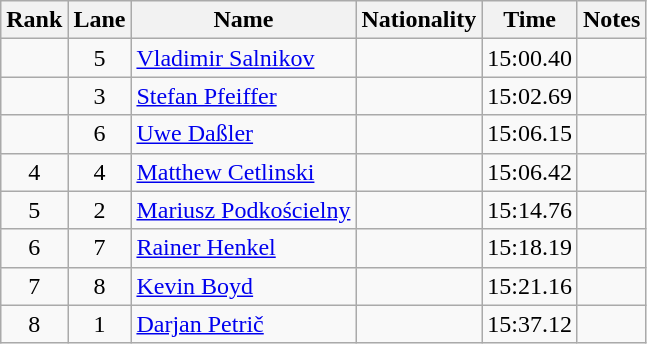<table class="wikitable sortable" style="text-align:center">
<tr>
<th>Rank</th>
<th>Lane</th>
<th>Name</th>
<th>Nationality</th>
<th>Time</th>
<th>Notes</th>
</tr>
<tr>
<td></td>
<td>5</td>
<td align=left><a href='#'>Vladimir Salnikov</a></td>
<td align=left></td>
<td>15:00.40</td>
<td></td>
</tr>
<tr>
<td></td>
<td>3</td>
<td align=left><a href='#'>Stefan Pfeiffer</a></td>
<td align=left></td>
<td>15:02.69</td>
<td></td>
</tr>
<tr>
<td></td>
<td>6</td>
<td align=left><a href='#'>Uwe Daßler</a></td>
<td align=left></td>
<td>15:06.15</td>
<td></td>
</tr>
<tr>
<td>4</td>
<td>4</td>
<td align=left><a href='#'>Matthew Cetlinski</a></td>
<td align="left"></td>
<td>15:06.42</td>
<td></td>
</tr>
<tr>
<td>5</td>
<td>2</td>
<td align=left><a href='#'>Mariusz Podkościelny</a></td>
<td align=left></td>
<td>15:14.76</td>
<td></td>
</tr>
<tr>
<td>6</td>
<td>7</td>
<td align=left><a href='#'>Rainer Henkel</a></td>
<td align=left></td>
<td>15:18.19</td>
<td></td>
</tr>
<tr>
<td>7</td>
<td>8</td>
<td align=left><a href='#'>Kevin Boyd</a></td>
<td align=left></td>
<td>15:21.16</td>
<td></td>
</tr>
<tr>
<td>8</td>
<td>1</td>
<td align=left><a href='#'>Darjan Petrič</a></td>
<td align=left></td>
<td>15:37.12</td>
<td></td>
</tr>
</table>
